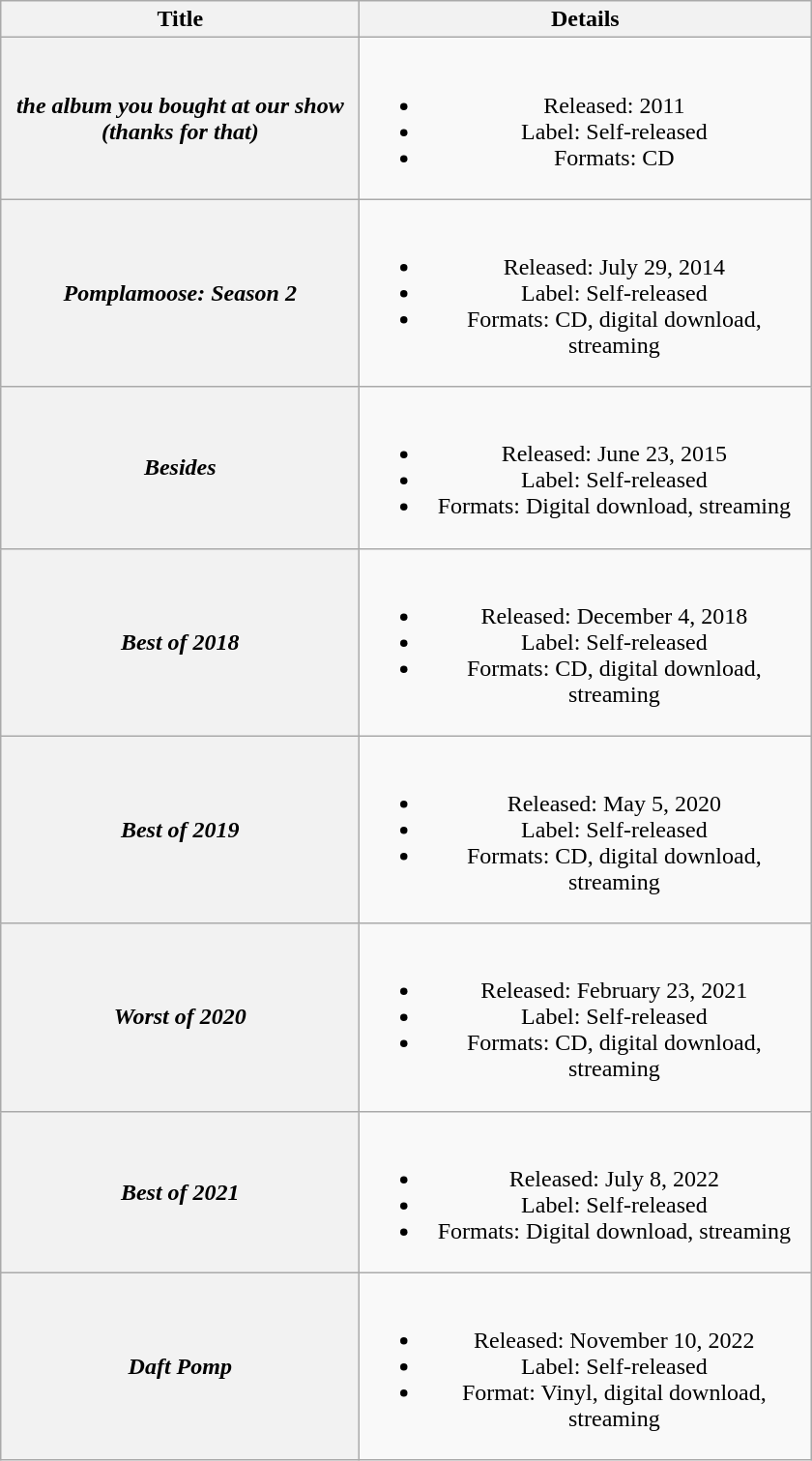<table class="wikitable plainrowheaders" style="text-align:center">
<tr>
<th scope="col" style="width:15em;">Title</th>
<th scope="col" style="width:19em;">Details</th>
</tr>
<tr>
<th scope="row"><em>the album you bought at our show (thanks for that)</em></th>
<td><br><ul><li>Released: 2011</li><li>Label: Self-released</li><li>Formats: CD</li></ul></td>
</tr>
<tr>
<th scope="row"><em>Pomplamoose: Season 2</em></th>
<td><br><ul><li>Released: July 29, 2014</li><li>Label: Self-released</li><li>Formats: CD, digital download, streaming</li></ul></td>
</tr>
<tr>
<th scope="row"><em>Besides</em></th>
<td><br><ul><li>Released: June 23, 2015</li><li>Label: Self-released</li><li>Formats: Digital download, streaming</li></ul></td>
</tr>
<tr>
<th scope="row"><em>Best of 2018</em></th>
<td><br><ul><li>Released: December 4, 2018</li><li>Label: Self-released</li><li>Formats: CD, digital download, streaming</li></ul></td>
</tr>
<tr>
<th scope="row"><em>Best of 2019</em></th>
<td><br><ul><li>Released: May 5, 2020</li><li>Label: Self-released</li><li>Formats: CD, digital download, streaming</li></ul></td>
</tr>
<tr>
<th scope="row"><em>Worst of 2020</em></th>
<td><br><ul><li>Released: February 23, 2021</li><li>Label: Self-released</li><li>Formats: CD, digital download, streaming</li></ul></td>
</tr>
<tr>
<th scope="row"><em>Best of 2021</em></th>
<td><br><ul><li>Released: July 8, 2022</li><li>Label: Self-released</li><li>Formats: Digital download, streaming</li></ul></td>
</tr>
<tr>
<th scope="row"><em>Daft Pomp</em></th>
<td><br><ul><li>Released: November 10, 2022</li><li>Label: Self-released</li><li>Format: Vinyl, digital download, streaming</li></ul></td>
</tr>
</table>
